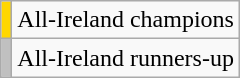<table class="wikitable">
<tr>
<td style="background-color:#FFD700"></td>
<td>All-Ireland champions</td>
</tr>
<tr>
<td style="background-color:#C0C0C0"></td>
<td>All-Ireland runners-up</td>
</tr>
</table>
